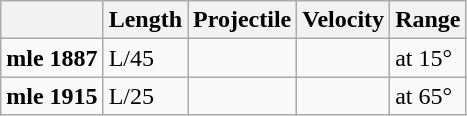<table class="wikitable">
<tr>
<th></th>
<th>Length</th>
<th>Projectile</th>
<th>Velocity</th>
<th>Range</th>
</tr>
<tr>
<td><strong>mle 1887</strong></td>
<td> L/45</td>
<td></td>
<td></td>
<td> at 15°</td>
</tr>
<tr>
<td><strong>mle 1915</strong></td>
<td> L/25</td>
<td></td>
<td></td>
<td> at 65°</td>
</tr>
</table>
